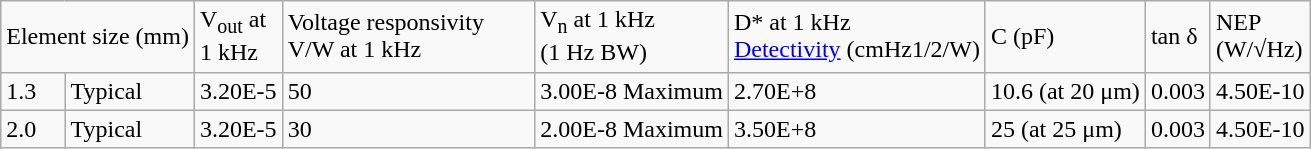<table class="wikitable">
<tr>
<td colspan="2">Element size (mm)</td>
<td>V<sub>out</sub> at<br>1 kHz</td>
<td>Voltage responsivity<br>V/W at 1 kHz                  </td>
<td>V<sub>n</sub> at 1 kHz         <br>(1 Hz BW)</td>
<td>D* at 1 kHz<br><a href='#'>Detectivity</a> (cmHz1/2/W)</td>
<td>C (pF)</td>
<td>tan δ</td>
<td>NEP<br>(W/√Hz)</td>
</tr>
<tr>
<td>1.3</td>
<td>Typical</td>
<td>3.20E-5</td>
<td>50</td>
<td>3.00E-8  Maximum</td>
<td>2.70E+8</td>
<td>10.6    (at 20 μm)</td>
<td>0.003</td>
<td>4.50E-10</td>
</tr>
<tr>
<td>2.0</td>
<td>Typical</td>
<td>3.20E-5</td>
<td>30</td>
<td>2.00E-8  Maximum</td>
<td>3.50E+8</td>
<td>25    (at 25 μm)</td>
<td>0.003</td>
<td>4.50E-10</td>
</tr>
</table>
